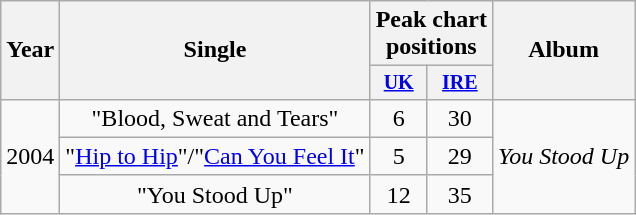<table class="wikitable plainrowheaders" style="text-align:center;">
<tr>
<th rowspan="2">Year</th>
<th rowspan="2">Single</th>
<th colspan="2">Peak chart<br>positions</th>
<th rowspan="2">Album</th>
</tr>
<tr style="font-size:smaller;">
<th><a href='#'>UK</a><br></th>
<th><a href='#'>IRE</a><br></th>
</tr>
<tr>
<td rowspan="3">2004</td>
<td>"Blood, Sweat and Tears"</td>
<td>6</td>
<td>30</td>
<td align="left" rowspan="3"><em>You Stood Up</em></td>
</tr>
<tr>
<td>"<a href='#'>Hip to Hip</a>"/"<a href='#'>Can You Feel It</a>"</td>
<td>5</td>
<td>29</td>
</tr>
<tr>
<td>"You Stood Up"</td>
<td>12</td>
<td>35</td>
</tr>
</table>
